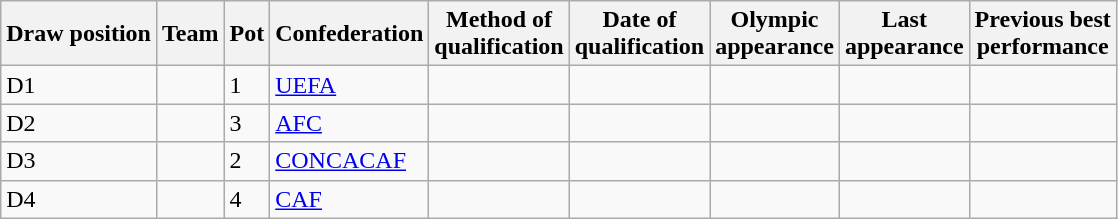<table class="wikitable sortable">
<tr>
<th>Draw position</th>
<th>Team</th>
<th>Pot</th>
<th>Confederation</th>
<th>Method of<br>qualification</th>
<th>Date of<br>qualification</th>
<th>Olympic<br>appearance</th>
<th>Last<br>appearance</th>
<th>Previous best<br>performance</th>
</tr>
<tr>
<td>D1</td>
<td></td>
<td>1</td>
<td><a href='#'>UEFA</a></td>
<td></td>
<td></td>
<td></td>
<td></td>
<td></td>
</tr>
<tr>
<td>D2</td>
<td></td>
<td>3</td>
<td><a href='#'>AFC</a></td>
<td></td>
<td></td>
<td></td>
<td></td>
<td></td>
</tr>
<tr>
<td>D3</td>
<td></td>
<td>2</td>
<td><a href='#'>CONCACAF</a></td>
<td></td>
<td></td>
<td></td>
<td></td>
<td></td>
</tr>
<tr>
<td>D4</td>
<td></td>
<td>4</td>
<td><a href='#'>CAF</a></td>
<td></td>
<td></td>
<td></td>
<td></td>
<td></td>
</tr>
</table>
